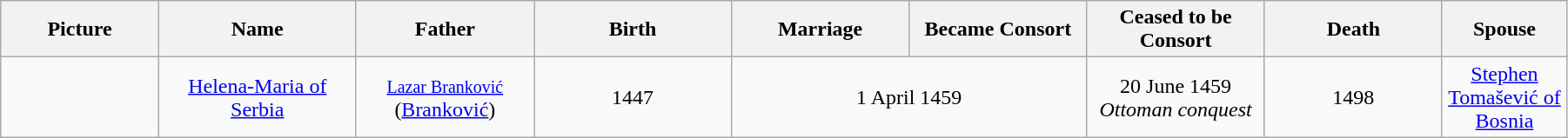<table style="width:95%;" class="wikitable">
<tr>
<th style="width:8%;">Picture</th>
<th style="width:10%;">Name</th>
<th style="width:9%;">Father</th>
<th style="width:10%;">Birth</th>
<th style="width:9%;">Marriage</th>
<th style="width:9%;">Became Consort</th>
<th style="width:9%;">Ceased to be Consort</th>
<th style="width:9%;">Death</th>
<th style="width:6%;">Spouse</th>
</tr>
<tr>
<td style="text-align:center;"></td>
<td style="text-align:center;"><a href='#'>Helena-Maria of Serbia</a></td>
<td style="text-align:center;"><small><a href='#'>Lazar Branković</a></small><br>(<a href='#'>Branković</a>)</td>
<td style="text-align:center;">1447</td>
<td style="text-align:center;" colspan="2">1 April 1459</td>
<td style="text-align:center;">20 June 1459<br><em>Ottoman conquest</em></td>
<td style="text-align:center;">1498</td>
<td style="text-align:center;"><a href='#'>Stephen Tomašević of Bosnia</a></td>
</tr>
</table>
